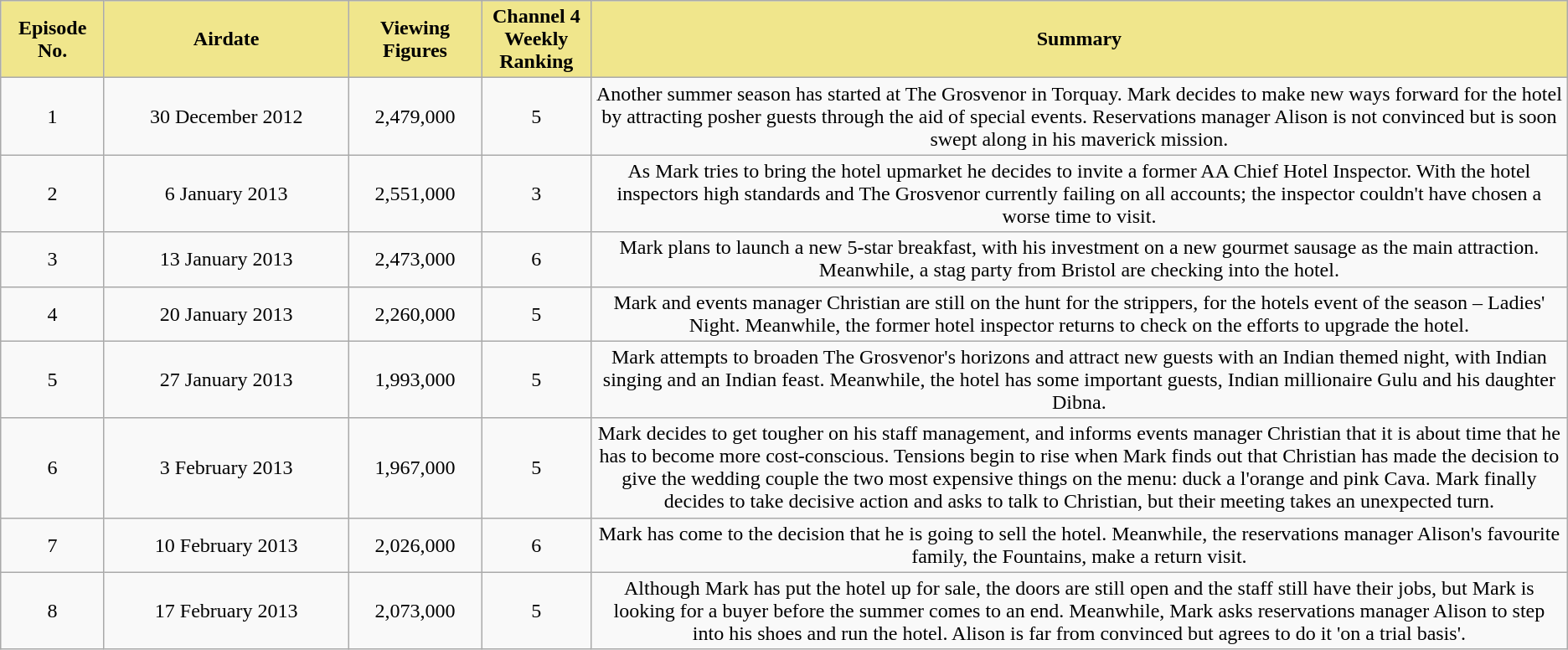<table class="wikitable" style="text-align:center;">
<tr>
<th style="width: 3%; background:#F0E68C;">Episode<br>No.</th>
<th style="width: 10%; background:#F0E68C;">Airdate</th>
<th style="width: 5%; background:#F0E68C;">Viewing<br>Figures </th>
<th style="width: 3%; background:#F0E68C;">Channel 4<br>Weekly<br>Ranking</th>
<th style="width: 40%; background:#F0E68C;">Summary</th>
</tr>
<tr>
<td>1</td>
<td>30 December 2012</td>
<td>2,479,000</td>
<td>5</td>
<td>Another summer season has started at The Grosvenor in Torquay. Mark decides to make new ways forward for the hotel by attracting posher guests through the aid of special events. Reservations manager Alison is not convinced but is soon swept along in his maverick mission.</td>
</tr>
<tr>
<td>2</td>
<td>6 January 2013</td>
<td>2,551,000</td>
<td>3</td>
<td>As Mark tries to bring the hotel upmarket he decides to invite a former AA Chief Hotel Inspector. With the hotel inspectors high standards and The Grosvenor currently failing on all accounts; the inspector couldn't have chosen a worse time to visit.</td>
</tr>
<tr>
<td>3</td>
<td>13 January 2013</td>
<td>2,473,000</td>
<td>6</td>
<td>Mark plans to launch a new 5-star breakfast, with his investment on a new gourmet sausage as the main attraction. Meanwhile, a stag party from Bristol are checking into the hotel.</td>
</tr>
<tr>
<td>4</td>
<td>20 January 2013</td>
<td>2,260,000</td>
<td>5</td>
<td>Mark and events manager Christian are still on the hunt for the strippers, for the hotels event of the season – Ladies' Night. Meanwhile, the former hotel inspector returns to check on the efforts to upgrade the hotel.</td>
</tr>
<tr>
<td>5</td>
<td>27 January 2013</td>
<td>1,993,000</td>
<td>5</td>
<td>Mark attempts to broaden The Grosvenor's horizons and attract new guests with an Indian themed night, with Indian singing and an Indian feast. Meanwhile, the hotel has some important guests, Indian millionaire Gulu and his daughter Dibna.</td>
</tr>
<tr>
<td>6</td>
<td>3 February 2013</td>
<td>1,967,000</td>
<td>5</td>
<td>Mark decides to get tougher on his staff management, and informs events manager Christian that it is about time that he has to become more cost-conscious. Tensions begin to rise when Mark finds out that Christian has made the decision to give the wedding couple the two most expensive things on the menu: duck a l'orange and pink Cava. Mark finally decides to take decisive action and asks to talk to Christian, but their meeting takes an unexpected turn.</td>
</tr>
<tr>
<td>7</td>
<td>10 February 2013</td>
<td>2,026,000</td>
<td>6</td>
<td>Mark has come to the decision that he is going to sell the hotel. Meanwhile, the reservations manager Alison's favourite family, the Fountains, make a return visit.</td>
</tr>
<tr>
<td>8</td>
<td>17 February 2013</td>
<td>2,073,000</td>
<td>5</td>
<td>Although Mark has put the hotel up for sale, the doors are still open and the staff still have their jobs, but Mark is looking for a buyer before the summer comes to an end. Meanwhile, Mark asks reservations manager Alison to step into his shoes and run the hotel. Alison is far from convinced but agrees to do it 'on a trial basis'.</td>
</tr>
</table>
